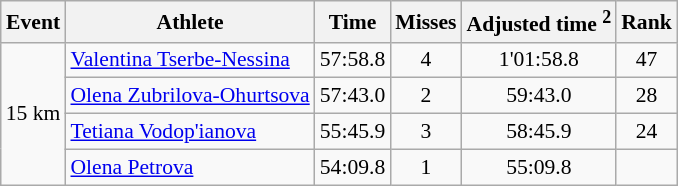<table class="wikitable" style="font-size:90%">
<tr>
<th>Event</th>
<th>Athlete</th>
<th>Time</th>
<th>Misses</th>
<th>Adjusted time <sup>2</sup></th>
<th>Rank</th>
</tr>
<tr>
<td rowspan="4">15 km</td>
<td><a href='#'>Valentina Tserbe-Nessina</a></td>
<td align="center">57:58.8</td>
<td align="center">4</td>
<td align="center">1'01:58.8</td>
<td align="center">47</td>
</tr>
<tr>
<td><a href='#'>Olena Zubrilova-Ohurtsova</a></td>
<td align="center">57:43.0</td>
<td align="center">2</td>
<td align="center">59:43.0</td>
<td align="center">28</td>
</tr>
<tr>
<td><a href='#'>Tetiana Vodop'ianova</a></td>
<td align="center">55:45.9</td>
<td align="center">3</td>
<td align="center">58:45.9</td>
<td align="center">24</td>
</tr>
<tr>
<td><a href='#'>Olena Petrova</a></td>
<td align="center">54:09.8</td>
<td align="center">1</td>
<td align="center">55:09.8</td>
<td align="center"></td>
</tr>
</table>
